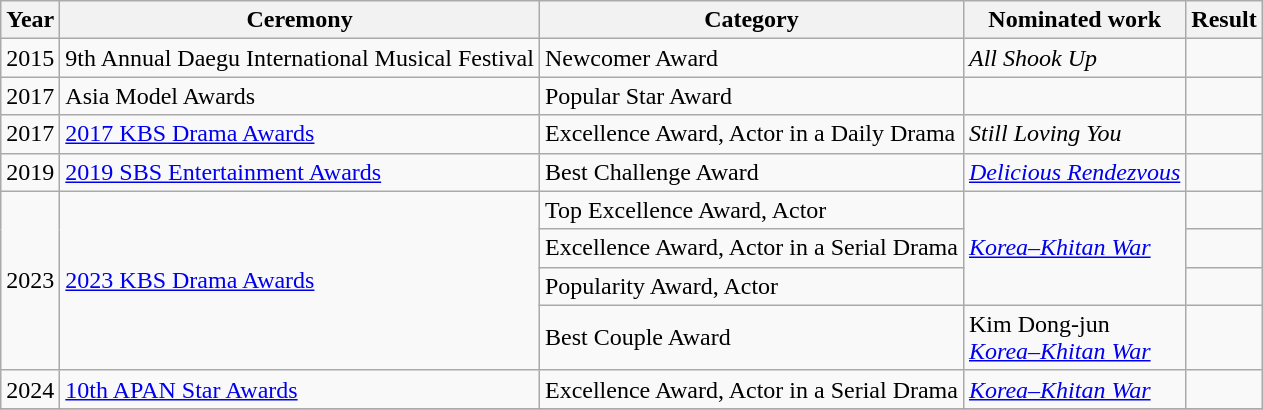<table class="wikitable">
<tr>
<th scope="col">Year</th>
<th>Ceremony</th>
<th scope="col">Category</th>
<th>Nominated work</th>
<th scope="col">Result</th>
</tr>
<tr>
<td>2015</td>
<td>9th Annual Daegu International Musical Festival</td>
<td>Newcomer Award</td>
<td><em>All Shook Up</em></td>
<td></td>
</tr>
<tr>
<td>2017</td>
<td>Asia Model Awards</td>
<td>Popular Star Award</td>
<td></td>
<td></td>
</tr>
<tr>
<td>2017</td>
<td><a href='#'>2017 KBS Drama Awards</a></td>
<td>Excellence Award, Actor in a Daily Drama</td>
<td><em>Still Loving You</em></td>
<td></td>
</tr>
<tr>
<td>2019</td>
<td><a href='#'>2019 SBS Entertainment Awards</a></td>
<td>Best Challenge Award</td>
<td><em><a href='#'>Delicious Rendezvous</a></em></td>
<td></td>
</tr>
<tr>
<td rowspan="4">2023</td>
<td rowspan="4"><a href='#'>2023 KBS Drama Awards</a></td>
<td>Top Excellence Award, Actor</td>
<td rowspan="3"><em><a href='#'>Korea–Khitan War</a></em></td>
<td></td>
</tr>
<tr>
<td>Excellence Award, Actor in a Serial Drama</td>
<td></td>
</tr>
<tr>
<td>Popularity Award, Actor</td>
<td></td>
</tr>
<tr>
<td>Best Couple Award</td>
<td>Kim Dong-jun <br> <em><a href='#'>Korea–Khitan War</a></em></td>
<td></td>
</tr>
<tr>
<td rowspan="1">2024</td>
<td rowspan="1"><a href='#'>10th APAN Star Awards</a></td>
<td>Excellence Award, Actor in a Serial Drama</td>
<td rowspan="1"><em><a href='#'>Korea–Khitan War</a></em></td>
<td></td>
</tr>
<tr>
</tr>
</table>
